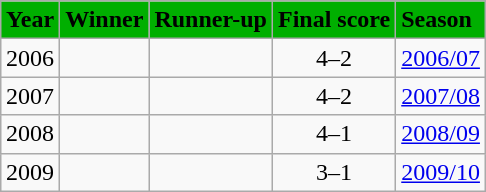<table class="wikitable" style="margin: auto">
<tr>
<th style="text-align: center; background-color: #00af00">Year</th>
<th style="text-align: left; background-color: #00af00">Winner</th>
<th style="text-align: left; background-color: #00af00">Runner-up</th>
<th style="text-align: left; background-color: #00af00">Final score</th>
<th style="text-align: left; background-color: #00af00">Season</th>
</tr>
<tr>
<td>2006</td>
<td></td>
<td></td>
<td style="text-align: center">4–2</td>
<td><a href='#'>2006/07</a></td>
</tr>
<tr>
<td>2007</td>
<td></td>
<td></td>
<td style="text-align: center">4–2</td>
<td><a href='#'>2007/08</a></td>
</tr>
<tr>
<td>2008</td>
<td></td>
<td></td>
<td style="text-align: center">4–1</td>
<td><a href='#'>2008/09</a></td>
</tr>
<tr>
<td>2009</td>
<td></td>
<td></td>
<td style="text-align: center">3–1</td>
<td><a href='#'>2009/10</a></td>
</tr>
</table>
